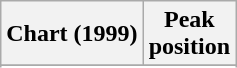<table class="wikitable sortable plainrowheaders" style="text-align:center">
<tr>
<th>Chart (1999)</th>
<th>Peak<br>position</th>
</tr>
<tr>
</tr>
<tr>
</tr>
</table>
